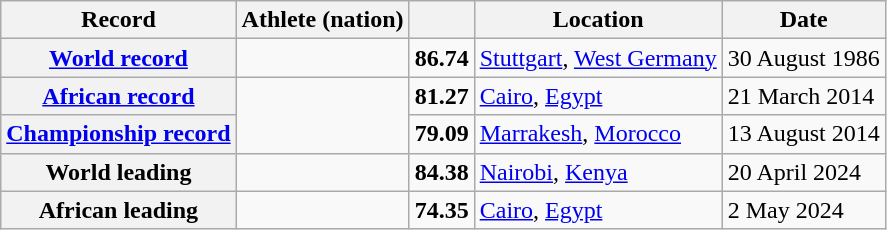<table class="wikitable">
<tr>
<th scope="col">Record</th>
<th scope="col">Athlete (nation)</th>
<th scope="col"></th>
<th scope="col">Location</th>
<th scope="col">Date</th>
</tr>
<tr>
<th scope="row"><a href='#'>World record</a></th>
<td></td>
<td align="center"><strong>86.74</strong></td>
<td><a href='#'>Stuttgart</a>, <a href='#'>West Germany</a></td>
<td>30 August 1986</td>
</tr>
<tr>
<th scope="row"><a href='#'>African record</a></th>
<td rowspan="2"></td>
<td align="center"><strong>81.27</strong></td>
<td><a href='#'>Cairo</a>, <a href='#'>Egypt</a></td>
<td>21 March 2014</td>
</tr>
<tr>
<th><a href='#'>Championship record</a></th>
<td align="center"><strong>79.09</strong></td>
<td><a href='#'>Marrakesh</a>, <a href='#'>Morocco</a></td>
<td>13 August 2014</td>
</tr>
<tr>
<th scope="row">World leading</th>
<td></td>
<td align="center"><strong>84.38</strong></td>
<td><a href='#'>Nairobi</a>, <a href='#'>Kenya</a></td>
<td>20 April 2024</td>
</tr>
<tr>
<th scope="row">African leading</th>
<td></td>
<td align="center"><strong>74.35</strong></td>
<td><a href='#'>Cairo</a>, <a href='#'>Egypt</a></td>
<td>2 May 2024</td>
</tr>
</table>
